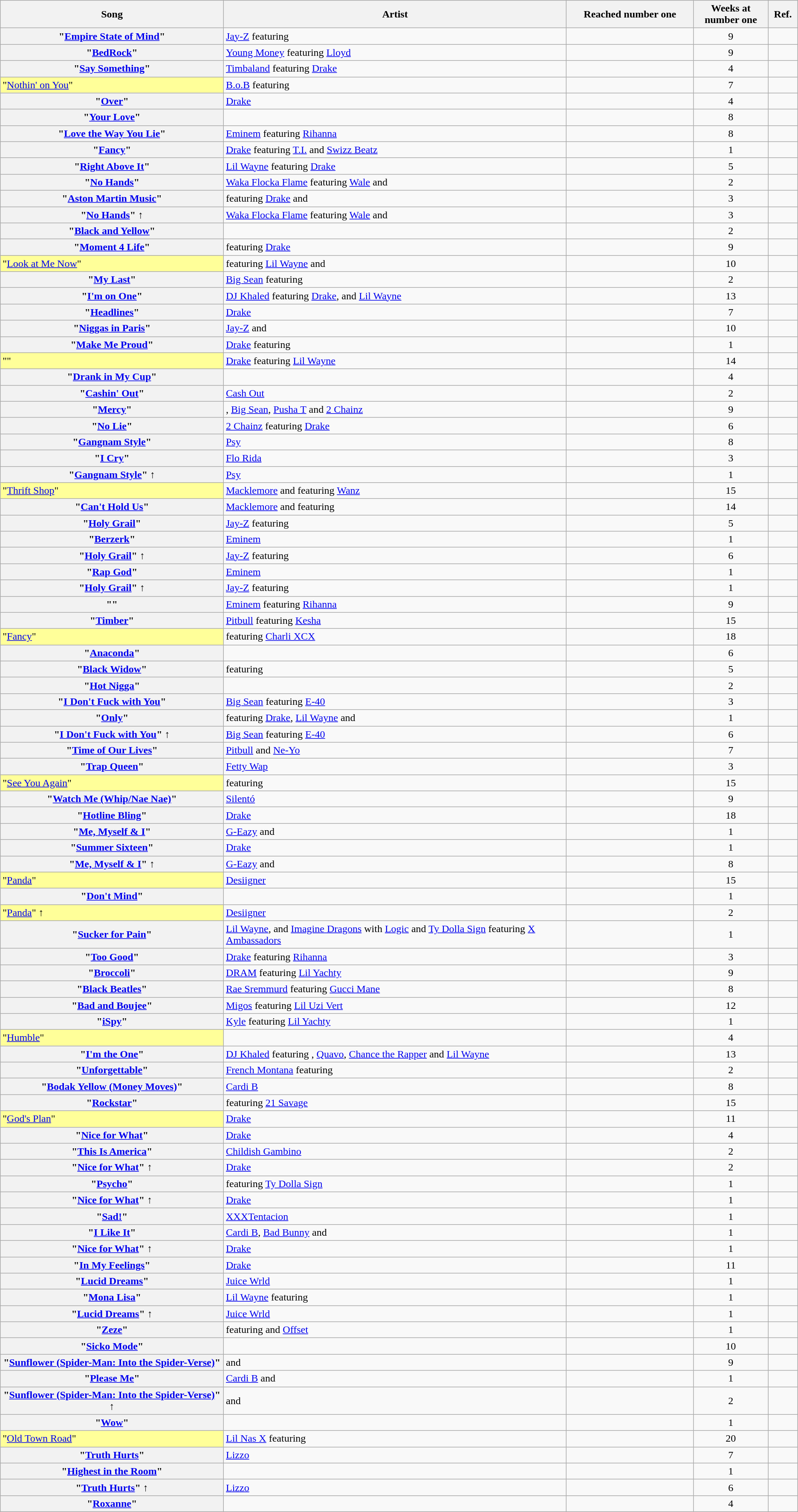<table class="plainrowheaders sortable wikitable">
<tr>
<th scope="col" style="width:28%">Song</th>
<th scope="col" style="width:43%">Artist</th>
<th scope="col">Reached number one</th>
<th scope="col">Weeks at<br>number one</th>
<th scope="col" class="unsortable">Ref.</th>
</tr>
<tr>
<th scope="row">"<a href='#'>Empire State of Mind</a>"</th>
<td><a href='#'>Jay-Z</a> featuring </td>
<td></td>
<td align="center">9</td>
<td align="center"></td>
</tr>
<tr>
<th scope="row">"<a href='#'>BedRock</a>"</th>
<td><a href='#'>Young Money</a> featuring <a href='#'>Lloyd</a></td>
<td></td>
<td align="center">9</td>
<td align="center"></td>
</tr>
<tr>
<th scope="row">"<a href='#'>Say Something</a>"</th>
<td><a href='#'>Timbaland</a> featuring <a href='#'>Drake</a></td>
<td></td>
<td align="center">4</td>
<td align="center"></td>
</tr>
<tr>
<td bgcolor="#FFFF99">"<a href='#'>Nothin' on You</a>" </td>
<td><a href='#'>B.o.B</a> featuring </td>
<td></td>
<td align="center">7</td>
<td align="center"></td>
</tr>
<tr>
<th scope="row">"<a href='#'>Over</a>"</th>
<td><a href='#'>Drake</a></td>
<td></td>
<td align="center">4</td>
<td align="center"></td>
</tr>
<tr>
<th scope="row">"<a href='#'>Your Love</a>"</th>
<td></td>
<td></td>
<td align="center">8</td>
<td align="center"></td>
</tr>
<tr>
<th scope="row">"<a href='#'>Love the Way You Lie</a>"</th>
<td><a href='#'>Eminem</a> featuring <a href='#'>Rihanna</a></td>
<td></td>
<td align="center">8</td>
<td align="center"></td>
</tr>
<tr>
<th scope="row">"<a href='#'>Fancy</a>"</th>
<td><a href='#'>Drake</a> featuring <a href='#'>T.I.</a> and <a href='#'>Swizz Beatz</a></td>
<td></td>
<td align="center">1</td>
<td align="center"></td>
</tr>
<tr>
<th scope="row">"<a href='#'>Right Above It</a>"</th>
<td><a href='#'>Lil Wayne</a> featuring <a href='#'>Drake</a></td>
<td></td>
<td align="center">5</td>
<td align="center"></td>
</tr>
<tr>
<th scope="row">"<a href='#'>No Hands</a>"</th>
<td><a href='#'>Waka Flocka Flame</a> featuring <a href='#'>Wale</a> and </td>
<td></td>
<td align="center">2</td>
<td align="center"></td>
</tr>
<tr>
<th scope="row">"<a href='#'>Aston Martin Music</a>"</th>
<td> featuring <a href='#'>Drake</a> and </td>
<td></td>
<td align="center">3</td>
<td align="center"></td>
</tr>
<tr>
<th scope="row">"<a href='#'>No Hands</a>" ↑</th>
<td><a href='#'>Waka Flocka Flame</a> featuring <a href='#'>Wale</a> and </td>
<td></td>
<td align="center">3</td>
<td align="center"></td>
</tr>
<tr>
<th scope="row">"<a href='#'>Black and Yellow</a>"</th>
<td></td>
<td></td>
<td align="center">2</td>
<td align="center"></td>
</tr>
<tr>
<th scope="row">"<a href='#'>Moment 4 Life</a>"</th>
<td> featuring <a href='#'>Drake</a></td>
<td></td>
<td align="center">9</td>
<td align="center"></td>
</tr>
<tr>
<td bgcolor="#FFFF99">"<a href='#'>Look at Me Now</a>" </td>
<td> featuring <a href='#'>Lil Wayne</a> and </td>
<td></td>
<td align="center">10</td>
<td align="center"></td>
</tr>
<tr>
<th scope="row">"<a href='#'>My Last</a>"</th>
<td><a href='#'>Big Sean</a> featuring </td>
<td></td>
<td align="center">2</td>
<td align="center"></td>
</tr>
<tr>
<th scope="row">"<a href='#'>I'm on One</a>"</th>
<td><a href='#'>DJ Khaled</a> featuring <a href='#'>Drake</a>,  and <a href='#'>Lil Wayne</a></td>
<td></td>
<td align="center">13</td>
<td align="center"></td>
</tr>
<tr>
<th scope="row">"<a href='#'>Headlines</a>"</th>
<td><a href='#'>Drake</a></td>
<td></td>
<td align="center">7</td>
<td align="center"></td>
</tr>
<tr>
<th scope="row">"<a href='#'>Niggas in Paris</a>"</th>
<td><a href='#'>Jay-Z</a> and </td>
<td></td>
<td align="center">10</td>
<td align="center"></td>
</tr>
<tr>
<th scope="row">"<a href='#'>Make Me Proud</a>"</th>
<td><a href='#'>Drake</a> featuring </td>
<td></td>
<td align="center">1</td>
<td align="center"></td>
</tr>
<tr>
<td bgcolor="#FFFF99">"" </td>
<td><a href='#'>Drake</a> featuring <a href='#'>Lil Wayne</a></td>
<td></td>
<td align="center">14</td>
<td align="center"></td>
</tr>
<tr>
<th scope="row">"<a href='#'>Drank in My Cup</a>"</th>
<td></td>
<td></td>
<td align="center">4</td>
<td align="center"></td>
</tr>
<tr>
<th scope="row">"<a href='#'>Cashin' Out</a>"</th>
<td><a href='#'>Cash Out</a></td>
<td></td>
<td align="center">2</td>
<td align="center"></td>
</tr>
<tr>
<th scope="row">"<a href='#'>Mercy</a>"</th>
<td>, <a href='#'>Big Sean</a>, <a href='#'>Pusha T</a> and <a href='#'>2 Chainz</a></td>
<td></td>
<td align="center">9</td>
<td align="center"></td>
</tr>
<tr>
<th scope="row">"<a href='#'>No Lie</a>"</th>
<td><a href='#'>2 Chainz</a> featuring <a href='#'>Drake</a></td>
<td></td>
<td align="center">6</td>
<td align="center"></td>
</tr>
<tr>
<th scope="row">"<a href='#'>Gangnam Style</a>"</th>
<td><a href='#'>Psy</a></td>
<td></td>
<td align="center">8</td>
<td align="center"></td>
</tr>
<tr>
<th scope="row">"<a href='#'>I Cry</a>"</th>
<td><a href='#'>Flo Rida</a></td>
<td></td>
<td align="center">3</td>
<td align="center"></td>
</tr>
<tr>
<th scope="row">"<a href='#'>Gangnam Style</a>" ↑</th>
<td><a href='#'>Psy</a></td>
<td></td>
<td align="center">1</td>
<td align="center"></td>
</tr>
<tr>
<td bgcolor="#FFFF99">"<a href='#'>Thrift Shop</a>" </td>
<td><a href='#'>Macklemore</a> and  featuring <a href='#'>Wanz</a></td>
<td></td>
<td align="center">15</td>
<td align="center"></td>
</tr>
<tr>
<th scope="row">"<a href='#'>Can't Hold Us</a>"</th>
<td><a href='#'>Macklemore</a> and  featuring </td>
<td></td>
<td align="center">14</td>
<td align="center"></td>
</tr>
<tr>
<th scope="row">"<a href='#'>Holy Grail</a>"</th>
<td><a href='#'>Jay-Z</a> featuring </td>
<td></td>
<td align="center">5</td>
<td align="center"></td>
</tr>
<tr>
<th scope="row">"<a href='#'>Berzerk</a>"</th>
<td><a href='#'>Eminem</a></td>
<td></td>
<td align="center">1</td>
<td align="center"></td>
</tr>
<tr>
<th scope="row">"<a href='#'>Holy Grail</a>" ↑</th>
<td><a href='#'>Jay-Z</a> featuring </td>
<td></td>
<td align="center">6</td>
<td align="center"></td>
</tr>
<tr>
<th scope="row">"<a href='#'>Rap God</a>"</th>
<td><a href='#'>Eminem</a></td>
<td></td>
<td align="center">1</td>
<td align="center"></td>
</tr>
<tr>
<th scope="row">"<a href='#'>Holy Grail</a>" ↑</th>
<td><a href='#'>Jay-Z</a> featuring </td>
<td></td>
<td align="center">1</td>
<td align="center"></td>
</tr>
<tr>
<th scope="row">""</th>
<td><a href='#'>Eminem</a> featuring <a href='#'>Rihanna</a></td>
<td></td>
<td align="center">9</td>
<td align="center"></td>
</tr>
<tr>
<th scope="row">"<a href='#'>Timber</a>"</th>
<td><a href='#'>Pitbull</a> featuring <a href='#'>Kesha</a></td>
<td></td>
<td align="center">15</td>
<td align="center"></td>
</tr>
<tr>
<td bgcolor="#FFFF99">"<a href='#'>Fancy</a>" </td>
<td> featuring <a href='#'>Charli XCX</a></td>
<td></td>
<td align="center">18</td>
<td align="center"></td>
</tr>
<tr>
<th scope="row">"<a href='#'>Anaconda</a>"</th>
<td></td>
<td></td>
<td align="center">6</td>
<td align="center"></td>
</tr>
<tr>
<th scope="row">"<a href='#'>Black Widow</a>"</th>
<td> featuring </td>
<td></td>
<td align="center">5</td>
<td align="center"></td>
</tr>
<tr>
<th scope="row">"<a href='#'>Hot Nigga</a>"</th>
<td></td>
<td></td>
<td align="center">2</td>
<td align="center"></td>
</tr>
<tr>
<th scope="row">"<a href='#'>I Don't Fuck with You</a>"</th>
<td><a href='#'>Big Sean</a> featuring <a href='#'>E-40</a></td>
<td></td>
<td align="center">3</td>
<td align="center"></td>
</tr>
<tr>
<th scope="row">"<a href='#'>Only</a>"</th>
<td> featuring <a href='#'>Drake</a>, <a href='#'>Lil Wayne</a> and </td>
<td></td>
<td align="center">1</td>
<td align="center"></td>
</tr>
<tr>
<th scope="row">"<a href='#'>I Don't Fuck with You</a>" ↑</th>
<td><a href='#'>Big Sean</a> featuring <a href='#'>E-40</a></td>
<td></td>
<td align="center">6</td>
<td align="center"></td>
</tr>
<tr>
<th scope="row">"<a href='#'>Time of Our Lives</a>"</th>
<td><a href='#'>Pitbull</a> and <a href='#'>Ne-Yo</a></td>
<td></td>
<td align="center">7</td>
<td align="center"></td>
</tr>
<tr>
<th scope="row">"<a href='#'>Trap Queen</a>"</th>
<td><a href='#'>Fetty Wap</a></td>
<td></td>
<td align="center">3</td>
<td align="center"></td>
</tr>
<tr>
<td bgcolor="#FFFF99">"<a href='#'>See You Again</a>" </td>
<td> featuring </td>
<td></td>
<td align="center">15</td>
<td align="center"></td>
</tr>
<tr>
<th scope="row">"<a href='#'>Watch Me (Whip/Nae Nae)</a>"</th>
<td><a href='#'>Silentó</a></td>
<td></td>
<td align="center">9</td>
<td align="center"></td>
</tr>
<tr>
<th scope="row">"<a href='#'>Hotline Bling</a>"</th>
<td><a href='#'>Drake</a></td>
<td></td>
<td align="center">18</td>
<td align="center"></td>
</tr>
<tr>
<th scope="row">"<a href='#'>Me, Myself & I</a>"</th>
<td><a href='#'>G-Eazy</a> and </td>
<td></td>
<td align="center">1</td>
<td align="center"></td>
</tr>
<tr>
<th scope="row">"<a href='#'>Summer Sixteen</a>"</th>
<td><a href='#'>Drake</a></td>
<td></td>
<td align="center">1</td>
<td align="center"></td>
</tr>
<tr>
<th scope="row">"<a href='#'>Me, Myself & I</a>" ↑</th>
<td><a href='#'>G-Eazy</a> and </td>
<td></td>
<td align="center">8</td>
<td align="center"></td>
</tr>
<tr>
<td bgcolor="#FFFF99">"<a href='#'>Panda</a>" </td>
<td><a href='#'>Desiigner</a></td>
<td></td>
<td align="center">15</td>
<td align="center"></td>
</tr>
<tr>
<th scope="row">"<a href='#'>Don't Mind</a>"</th>
<td></td>
<td></td>
<td align="center">1</td>
<td align="center"></td>
</tr>
<tr>
<td bgcolor="#FFFF99">"<a href='#'>Panda</a>"  ↑</td>
<td><a href='#'>Desiigner</a></td>
<td></td>
<td align="center">2</td>
<td align="center"></td>
</tr>
<tr>
<th scope="row">"<a href='#'>Sucker for Pain</a>"</th>
<td><a href='#'>Lil Wayne</a>,  and <a href='#'>Imagine Dragons</a> with <a href='#'>Logic</a> and <a href='#'>Ty Dolla Sign</a> featuring <a href='#'>X Ambassadors</a></td>
<td></td>
<td align="center">1</td>
<td align="center"></td>
</tr>
<tr>
<th scope="row">"<a href='#'>Too Good</a>"</th>
<td><a href='#'>Drake</a> featuring <a href='#'>Rihanna</a></td>
<td></td>
<td align="center">3</td>
<td align="center"></td>
</tr>
<tr>
<th scope="row">"<a href='#'>Broccoli</a>"</th>
<td><a href='#'>DRAM</a> featuring <a href='#'>Lil Yachty</a></td>
<td></td>
<td align="center">9</td>
<td align="center"></td>
</tr>
<tr>
<th scope="row">"<a href='#'>Black Beatles</a>"</th>
<td><a href='#'>Rae Sremmurd</a> featuring <a href='#'>Gucci Mane</a></td>
<td></td>
<td align="center">8</td>
<td align="center"></td>
</tr>
<tr>
<th scope="row">"<a href='#'>Bad and Boujee</a>"</th>
<td><a href='#'>Migos</a> featuring <a href='#'>Lil Uzi Vert</a></td>
<td></td>
<td align="center">12</td>
<td align="center"></td>
</tr>
<tr>
<th scope="row">"<a href='#'>iSpy</a>"</th>
<td><a href='#'>Kyle</a> featuring <a href='#'>Lil Yachty</a></td>
<td></td>
<td align="center">1</td>
<td align="center"></td>
</tr>
<tr>
<td bgcolor="#FFFF99">"<a href='#'>Humble</a>" </td>
<td></td>
<td></td>
<td align="center">4</td>
<td align="center"></td>
</tr>
<tr>
<th scope="row">"<a href='#'>I'm the One</a>"</th>
<td><a href='#'>DJ Khaled</a> featuring , <a href='#'>Quavo</a>, <a href='#'>Chance the Rapper</a> and <a href='#'>Lil Wayne</a></td>
<td></td>
<td align="center">13</td>
<td align="center"></td>
</tr>
<tr>
<th scope="row">"<a href='#'>Unforgettable</a>"</th>
<td><a href='#'>French Montana</a> featuring </td>
<td></td>
<td align="center">2</td>
<td align="center"></td>
</tr>
<tr>
<th scope="row">"<a href='#'>Bodak Yellow (Money Moves)</a>"</th>
<td><a href='#'>Cardi B</a></td>
<td></td>
<td align="center">8</td>
<td align="center"></td>
</tr>
<tr>
<th scope="row">"<a href='#'>Rockstar</a>"</th>
<td> featuring <a href='#'>21 Savage</a></td>
<td></td>
<td align="center">15</td>
<td align="center"></td>
</tr>
<tr>
<td bgcolor="#FFFF99">"<a href='#'>God's Plan</a>" </td>
<td><a href='#'>Drake</a></td>
<td></td>
<td align="center">11</td>
<td align="center"></td>
</tr>
<tr>
<th scope="row">"<a href='#'>Nice for What</a>"</th>
<td><a href='#'>Drake</a></td>
<td></td>
<td align="center">4</td>
<td align="center"></td>
</tr>
<tr>
<th scope="row">"<a href='#'>This Is America</a>"</th>
<td><a href='#'>Childish Gambino</a></td>
<td></td>
<td align="center">2</td>
<td align="center"></td>
</tr>
<tr>
<th scope="row">"<a href='#'>Nice for What</a>" ↑</th>
<td><a href='#'>Drake</a></td>
<td></td>
<td align="center">2</td>
<td align="center"></td>
</tr>
<tr>
<th scope="row">"<a href='#'>Psycho</a>"</th>
<td> featuring <a href='#'>Ty Dolla Sign</a></td>
<td></td>
<td align="center">1</td>
<td align="center"></td>
</tr>
<tr>
<th scope="row">"<a href='#'>Nice for What</a>" ↑</th>
<td><a href='#'>Drake</a></td>
<td></td>
<td align="center">1</td>
<td align="center"></td>
</tr>
<tr>
<th scope="row">"<a href='#'>Sad!</a>"</th>
<td><a href='#'>XXXTentacion</a></td>
<td></td>
<td align="center">1</td>
<td align="center"></td>
</tr>
<tr>
<th scope="row">"<a href='#'>I Like It</a>"</th>
<td><a href='#'>Cardi B</a>, <a href='#'>Bad Bunny</a> and </td>
<td></td>
<td align="center">1</td>
<td align="center"></td>
</tr>
<tr>
<th scope="row">"<a href='#'>Nice for What</a>" ↑</th>
<td><a href='#'>Drake</a></td>
<td></td>
<td align="center">1</td>
<td align="center"></td>
</tr>
<tr>
<th scope="row">"<a href='#'>In My Feelings</a>"</th>
<td><a href='#'>Drake</a></td>
<td></td>
<td align="center">11</td>
<td align="center"></td>
</tr>
<tr>
<th scope="row">"<a href='#'>Lucid Dreams</a>"</th>
<td><a href='#'>Juice Wrld</a></td>
<td></td>
<td align="center">1</td>
<td align="center"></td>
</tr>
<tr>
<th scope="row">"<a href='#'>Mona Lisa</a>"</th>
<td><a href='#'>Lil Wayne</a> featuring </td>
<td></td>
<td align="center">1</td>
<td align="center"></td>
</tr>
<tr>
<th scope="row">"<a href='#'>Lucid Dreams</a>" ↑</th>
<td><a href='#'>Juice Wrld</a></td>
<td></td>
<td align="center">1</td>
<td align="center"></td>
</tr>
<tr>
<th scope="row">"<a href='#'>Zeze</a>"</th>
<td> featuring  and <a href='#'>Offset</a></td>
<td></td>
<td align="center">1</td>
<td align="center"></td>
</tr>
<tr>
<th scope="row">"<a href='#'>Sicko Mode</a>"</th>
<td></td>
<td></td>
<td align="center">10</td>
<td align="center"></td>
</tr>
<tr>
<th scope="row">"<a href='#'>Sunflower (Spider-Man: Into the Spider-Verse)</a>"</th>
<td> and </td>
<td></td>
<td align="center">9</td>
<td align="center"></td>
</tr>
<tr>
<th scope="row">"<a href='#'>Please Me</a>"</th>
<td><a href='#'>Cardi B</a> and </td>
<td></td>
<td align="center">1</td>
<td align="center"></td>
</tr>
<tr>
<th scope="row">"<a href='#'>Sunflower (Spider-Man: Into the Spider-Verse)</a>" ↑</th>
<td> and </td>
<td></td>
<td align="center">2</td>
<td align="center"></td>
</tr>
<tr>
<th scope="row">"<a href='#'>Wow</a>"</th>
<td></td>
<td></td>
<td align="center">1</td>
<td align="center"></td>
</tr>
<tr>
<td bgcolor="#FFFF99">"<a href='#'>Old Town Road</a>" </td>
<td><a href='#'>Lil Nas X</a> featuring </td>
<td></td>
<td align="center">20</td>
<td align="center"></td>
</tr>
<tr>
<th scope="row">"<a href='#'>Truth Hurts</a>"</th>
<td><a href='#'>Lizzo</a></td>
<td></td>
<td align="center">7</td>
<td align="center"></td>
</tr>
<tr>
<th scope="row">"<a href='#'>Highest in the Room</a>"</th>
<td></td>
<td></td>
<td align="center">1</td>
<td align="center"></td>
</tr>
<tr>
<th scope="row">"<a href='#'>Truth Hurts</a>" ↑</th>
<td><a href='#'>Lizzo</a></td>
<td></td>
<td align="center">6</td>
<td align="center"></td>
</tr>
<tr>
<th scope="row">"<a href='#'>Roxanne</a>"</th>
<td></td>
<td></td>
<td align="center">4</td>
<td align="center"></td>
</tr>
</table>
